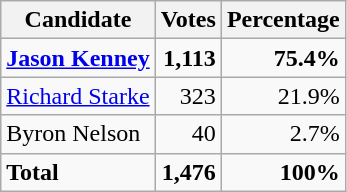<table class="wikitable">
<tr>
<th>Candidate</th>
<th>Votes</th>
<th>Percentage</th>
</tr>
<tr>
<td><strong><a href='#'>Jason Kenney</a></strong></td>
<td style="text-align:right"><strong>1,113</strong></td>
<td style="text-align:right"><strong>75.4%</strong></td>
</tr>
<tr>
<td><a href='#'>Richard Starke</a></td>
<td style="text-align:right">323</td>
<td style="text-align:right">21.9%</td>
</tr>
<tr>
<td>Byron Nelson</td>
<td style="text-align:right">40</td>
<td style="text-align:right">2.7%</td>
</tr>
<tr>
<td><strong>Total</strong></td>
<td style="text-align:right"><strong>1,476</strong></td>
<td style="text-align:right"><strong>100%</strong></td>
</tr>
</table>
